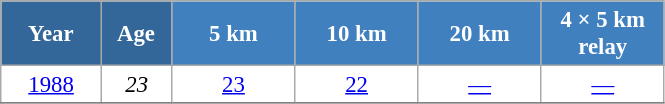<table class="wikitable" style="font-size:95%; text-align:center; border:grey solid 1px; border-collapse:collapse; background:#ffffff;">
<tr>
<th style="background-color:#369; color:white; width:60px;"> Year </th>
<th style="background-color:#369; color:white; width:40px;"> Age </th>
<th style="background-color:#4180be; color:white; width:75px;"> 5 km </th>
<th style="background-color:#4180be; color:white; width:75px;"> 10 km </th>
<th style="background-color:#4180be; color:white; width:75px;"> 20 km </th>
<th style="background-color:#4180be; color:white; width:75px;"> 4 × 5 km <br> relay </th>
</tr>
<tr>
<td><a href='#'>1988</a></td>
<td><em>23</em></td>
<td><a href='#'>23</a></td>
<td><a href='#'>22</a></td>
<td><a href='#'>—</a></td>
<td><a href='#'>—</a></td>
</tr>
<tr>
</tr>
</table>
